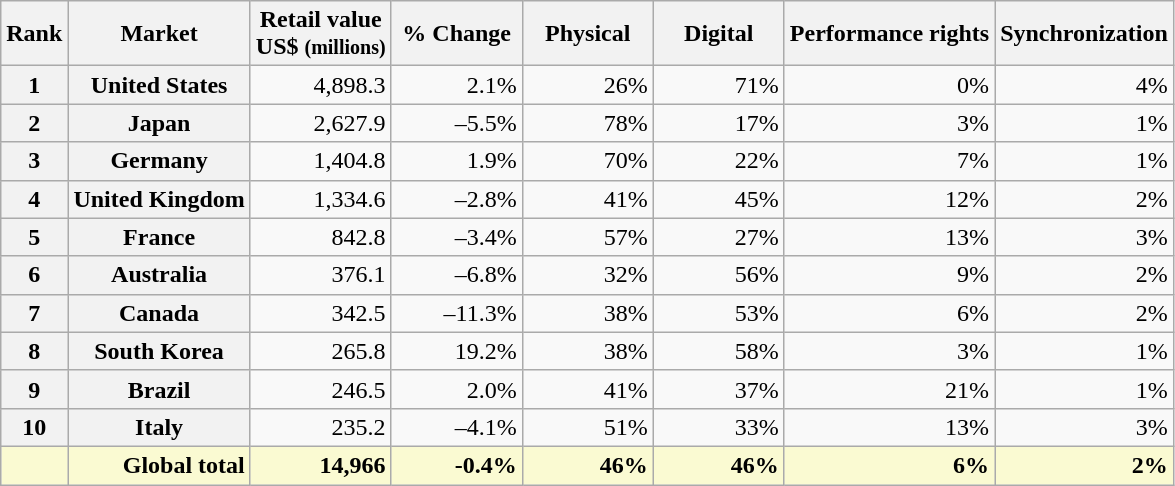<table class="wikitable plainrowheaders sortable" style="text-align:right;">
<tr>
<th scope="col">Rank</th>
<th scope="col">Market</th>
<th scope="col">Retail value<br>US$ <small>(millions)</small></th>
<th scope="col" style="width:5em;">% Change</th>
<th scope="col" style="width:5em;">Physical</th>
<th scope="col" style="width:5em;">Digital</th>
<th scope="col">Performance rights</th>
<th scope="col">Synchronization</th>
</tr>
<tr>
<th>1</th>
<th scope="row">United States</th>
<td>4,898.3</td>
<td>2.1%</td>
<td>26%</td>
<td>71%</td>
<td>0%</td>
<td>4%</td>
</tr>
<tr>
<th>2</th>
<th scope="row">Japan</th>
<td>2,627.9</td>
<td>–5.5%</td>
<td>78%</td>
<td>17%</td>
<td>3%</td>
<td>1%</td>
</tr>
<tr>
<th>3</th>
<th scope="row">Germany</th>
<td>1,404.8</td>
<td>1.9%</td>
<td>70%</td>
<td>22%</td>
<td>7%</td>
<td>1%</td>
</tr>
<tr>
<th>4</th>
<th scope="row">United Kingdom</th>
<td>1,334.6</td>
<td>–2.8%</td>
<td>41%</td>
<td>45%</td>
<td>12%</td>
<td>2%</td>
</tr>
<tr>
<th>5</th>
<th scope="row">France</th>
<td>842.8</td>
<td>–3.4%</td>
<td>57%</td>
<td>27%</td>
<td>13%</td>
<td>3%</td>
</tr>
<tr>
<th>6</th>
<th scope="row">Australia</th>
<td>376.1</td>
<td>–6.8%</td>
<td>32%</td>
<td>56%</td>
<td>9%</td>
<td>2%</td>
</tr>
<tr>
<th>7</th>
<th scope="row">Canada</th>
<td>342.5</td>
<td>–11.3%</td>
<td>38%</td>
<td>53%</td>
<td>6%</td>
<td>2%</td>
</tr>
<tr>
<th>8</th>
<th scope="row">South Korea</th>
<td>265.8</td>
<td>19.2%</td>
<td>38%</td>
<td>58%</td>
<td>3%</td>
<td>1%</td>
</tr>
<tr>
<th>9</th>
<th scope="row">Brazil</th>
<td>246.5</td>
<td>2.0%</td>
<td>41%</td>
<td>37%</td>
<td>21%</td>
<td>1%</td>
</tr>
<tr>
<th>10</th>
<th scope="row">Italy</th>
<td>235.2</td>
<td>–4.1%</td>
<td>51%</td>
<td>33%</td>
<td>13%</td>
<td>3%</td>
</tr>
<tr class="sortbottom" style="background-color:#FAFAD2; font-weight:bold;">
<td></td>
<td>Global total</td>
<td>14,966</td>
<td>-0.4%</td>
<td>46%</td>
<td>46%</td>
<td>6%</td>
<td>2%</td>
</tr>
</table>
